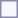<table style="border:1px solid #8888aa; background-color:#f7f8ff; padding:5px; font-size:95%; margin: 0px 12px 12px 0px;">
</table>
